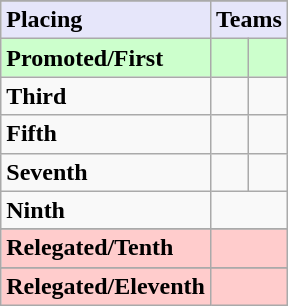<table class=wikitable>
<tr>
</tr>
<tr style="background: #E6E6FA;">
<td><strong>Placing</strong></td>
<td colspan="4" style="text-align:center"><strong>Teams</strong></td>
</tr>
<tr style="background: #ccffcc;">
<td><strong>Promoted/First</strong></td>
<td><strong></strong></td>
<td><strong></strong></td>
</tr>
<tr>
<td><strong>Third</strong></td>
<td></td>
<td></td>
</tr>
<tr>
<td><strong>Fifth</strong></td>
<td></td>
<td></td>
</tr>
<tr>
<td><strong>Seventh</strong></td>
<td></td>
<td></td>
</tr>
<tr>
<td><strong>Ninth</strong></td>
<td colspan=2></td>
</tr>
<tr>
</tr>
<tr style="background: #ffcccc;">
<td><strong>Relegated/Tenth</strong></td>
<td colspan=2><em></em></td>
</tr>
<tr>
</tr>
<tr style="background: #ffcccc;">
<td><strong>Relegated/Eleventh</strong></td>
<td colspan=2><em></em></td>
</tr>
</table>
